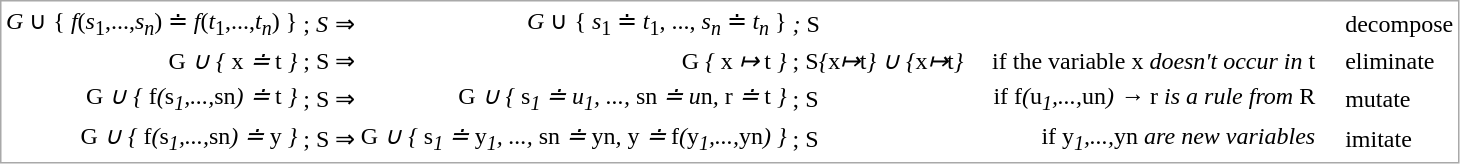<table style="border: 1px solid darkgray;">
<tr border="0">
<td align="right"><em>G</em> ∪ { <em>f</em>(<em>s</em><sub>1</sub>,...,<em>s</em><sub><em>n</em></sub>) ≐ <em>f</em>(<em>t</em><sub>1</sub>,...,<em>t</em><sub><em>n</em></sub>) }</td>
<td>; <em>S</em></td>
<td>⇒</td>
<td align="right"><em>G</em> ∪ { <em>s</em><sub>1</sub> ≐ <em>t</em><sub>1</sub>, ..., <em>s</em><sub><em>n</em></sub> ≐ <em>t</em><sub><em>n</em></sub> }</td>
<td><em>; </em>S<em></td>
<td></td>
<td>    </em>decompose<em></td>
</tr>
<tr>
<td align="right"></em>G<em> ∪ { </em>x<em> ≐ </em>t<em> }</td>
<td>; </em>S<em></td>
<td>⇒</td>
<td align="right"></em>G<em> { </em>x<em> ↦ </em>t<em> }</td>
<td>; </em>S<em>{</em>x<em>↦</em>t<em>} ∪ {</em>x<em>↦</em>t<em>}</td>
<td align="right">if the variable </em>x<em> doesn't occur in </em>t<em></td>
<td>    </em>eliminate<em></td>
</tr>
<tr>
<td align="right"></em>G<em> ∪ { </em>f<em>(</em>s<em><sub>1</sub>,...,</em>s<em><sub></em>n<em></sub>) ≐ </em>t<em> }</td>
<td>; </em>S<em></td>
<td>⇒</td>
<td align="right"></em>G<em> ∪ { </em>s<em><sub>1</sub> ≐ u<sub>1</sub>, ..., </em>s<em><sub></em>n<em></sub> ≐ u<sub></em>n<em></sub>, </em>r<em> ≐ </em>t<em> }</td>
<td>; </em>S<em></td>
<td align="right">    if </em>f<em>(</em>u<em><sub>1</sub>,...,</em>u<em><sub></em>n<em></sub>) → </em>r<em> is a rule from </em>R<em></td>
<td>    </em>mutate<em></td>
</tr>
<tr>
<td align="right"></em>G<em> ∪ { </em>f<em>(</em>s<em><sub>1</sub>,...,</em>s<em><sub></em>n<em></sub>) ≐ </em>y<em> }</td>
<td>; </em>S<em></td>
<td>⇒</td>
<td align="right"></em>G<em> ∪ { </em>s<em><sub>1</sub> ≐ </em>y<em><sub>1</sub>, ..., </em>s<em><sub></em>n<em></sub> ≐ </em>y<em><sub></em>n<em></sub>, </em>y<em> ≐ </em>f<em>(</em>y<em><sub>1</sub>,...,</em>y<em><sub></em>n<em></sub>) }</td>
<td>; </em>S<em></td>
<td align="right">if </em>y<em><sub>1</sub>,...,</em>y<em><sub></em>n<em></sub> are new variables</td>
<td>    </em>imitate<em></td>
</tr>
</table>
